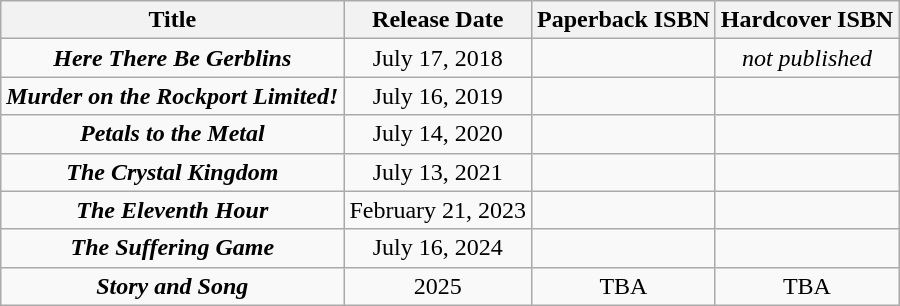<table class="wikitable" style="text-align: center">
<tr>
<th>Title</th>
<th>Release Date</th>
<th>Paperback ISBN</th>
<th>Hardcover ISBN</th>
</tr>
<tr>
<td><strong><em>Here There Be Gerblins</em></strong></td>
<td>July 17, 2018</td>
<td></td>
<td><em>not published</em></td>
</tr>
<tr>
<td><strong><em>Murder on the Rockport Limited!</em></strong></td>
<td>July 16, 2019</td>
<td></td>
<td></td>
</tr>
<tr>
<td><strong><em>Petals to the Metal</em></strong></td>
<td>July 14, 2020</td>
<td></td>
<td></td>
</tr>
<tr>
<td><strong><em>The Crystal Kingdom</em></strong></td>
<td>July 13, 2021</td>
<td></td>
<td></td>
</tr>
<tr>
<td><strong><em>The Eleventh Hour</em></strong></td>
<td>February 21, 2023</td>
<td></td>
<td></td>
</tr>
<tr>
<td><strong><em>The Suffering Game</em></strong></td>
<td>July 16, 2024</td>
<td></td>
<td></td>
</tr>
<tr>
<td><strong><em>Story and Song</em></strong></td>
<td>2025</td>
<td>TBA</td>
<td>TBA</td>
</tr>
</table>
